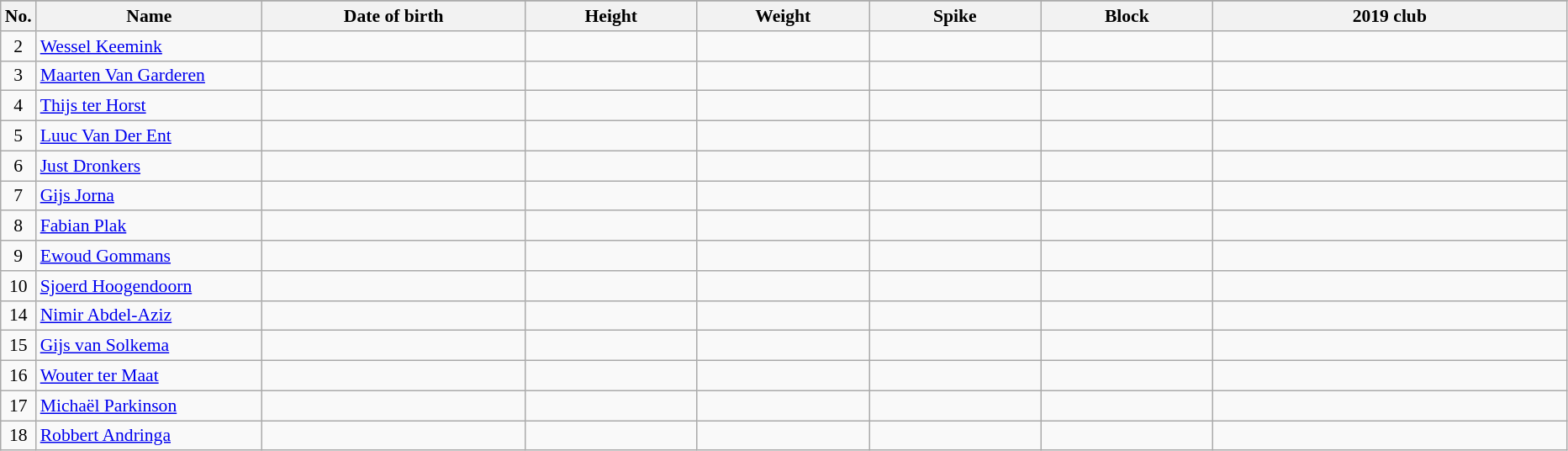<table class="wikitable sortable" style="font-size:90%; text-align:center;">
<tr>
</tr>
<tr>
<th>No.</th>
<th style="width:12em">Name</th>
<th style="width:14em">Date of birth</th>
<th style="width:9em">Height</th>
<th style="width:9em">Weight</th>
<th style="width:9em">Spike</th>
<th style="width:9em">Block</th>
<th style="width:19em">2019 club</th>
</tr>
<tr>
<td>2</td>
<td align=left><a href='#'>Wessel Keemink</a></td>
<td></td>
<td></td>
<td></td>
<td></td>
<td></td>
<td></td>
</tr>
<tr>
<td>3</td>
<td align=left><a href='#'>Maarten Van Garderen</a></td>
<td></td>
<td></td>
<td></td>
<td></td>
<td></td>
<td></td>
</tr>
<tr>
<td>4</td>
<td align=left><a href='#'>Thijs ter Horst</a></td>
<td></td>
<td></td>
<td></td>
<td></td>
<td></td>
<td></td>
</tr>
<tr>
<td>5</td>
<td align=left><a href='#'>Luuc Van Der Ent</a></td>
<td></td>
<td></td>
<td></td>
<td></td>
<td></td>
<td></td>
</tr>
<tr>
<td>6</td>
<td align=left><a href='#'>Just Dronkers</a></td>
<td></td>
<td></td>
<td></td>
<td></td>
<td></td>
<td></td>
</tr>
<tr>
<td>7</td>
<td align=left><a href='#'>Gijs Jorna</a></td>
<td></td>
<td></td>
<td></td>
<td></td>
<td></td>
<td></td>
</tr>
<tr>
<td>8</td>
<td align=left><a href='#'>Fabian Plak</a></td>
<td></td>
<td></td>
<td></td>
<td></td>
<td></td>
<td></td>
</tr>
<tr>
<td>9</td>
<td align=left><a href='#'>Ewoud Gommans</a></td>
<td></td>
<td></td>
<td></td>
<td></td>
<td></td>
<td></td>
</tr>
<tr>
<td>10</td>
<td align=left><a href='#'>Sjoerd Hoogendoorn</a></td>
<td></td>
<td></td>
<td></td>
<td></td>
<td></td>
<td></td>
</tr>
<tr>
<td>14</td>
<td align=left><a href='#'>Nimir Abdel-Aziz</a></td>
<td></td>
<td></td>
<td></td>
<td></td>
<td></td>
<td></td>
</tr>
<tr>
<td>15</td>
<td align=left><a href='#'>Gijs van Solkema</a></td>
<td></td>
<td></td>
<td></td>
<td></td>
<td></td>
<td></td>
</tr>
<tr>
<td>16</td>
<td align=left><a href='#'>Wouter ter Maat</a></td>
<td></td>
<td></td>
<td></td>
<td></td>
<td></td>
<td></td>
</tr>
<tr>
<td>17</td>
<td align=left><a href='#'>Michaël Parkinson</a></td>
<td></td>
<td></td>
<td></td>
<td></td>
<td></td>
<td></td>
</tr>
<tr>
<td>18</td>
<td align=left><a href='#'>Robbert Andringa</a></td>
<td></td>
<td></td>
<td></td>
<td></td>
<td></td>
<td></td>
</tr>
</table>
